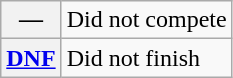<table class="wikitable">
<tr>
<th scope="row">—</th>
<td>Did not compete</td>
</tr>
<tr>
<th scope="row"><a href='#'>DNF</a></th>
<td>Did not finish</td>
</tr>
</table>
